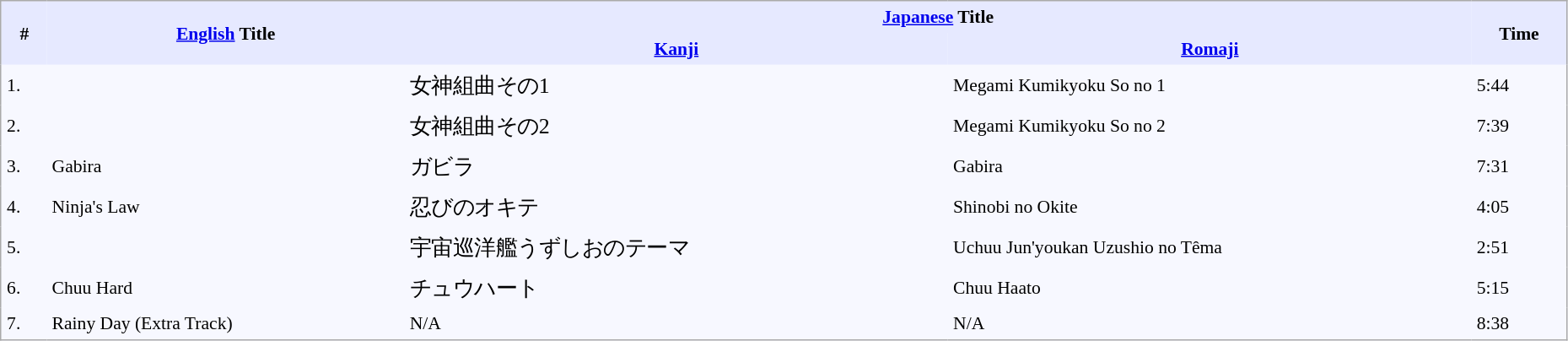<table border="0" cellpadding="4" cellspacing="0"  style="border:1px #aaa solid; border-collapse:collapse; padding:0.2em; margin:0 1em 1em; background:#f7f8ff; font-size:0.9em; width:98%;">
<tr style="vertical-align:middle; background:#e6e9ff;">
<th rowspan="2">#</th>
<th rowspan="2"><a href='#'>English</a> Title</th>
<th colspan="2"><a href='#'>Japanese</a> Title</th>
<th rowspan="2">Time</th>
</tr>
<tr style="background:#e6e9ff;">
<th><a href='#'>Kanji</a></th>
<th><a href='#'>Romaji</a></th>
</tr>
<tr>
<td>1.</td>
<td></td>
<td style="font-size: 120%;">女神組曲その1</td>
<td>Megami Kumikyoku So no 1</td>
<td>5:44</td>
</tr>
<tr>
<td>2.</td>
<td></td>
<td style="font-size: 120%;">女神組曲その2</td>
<td>Megami Kumikyoku So no 2</td>
<td>7:39</td>
</tr>
<tr>
<td>3.</td>
<td>Gabira</td>
<td style="font-size: 120%;">ガビラ</td>
<td>Gabira</td>
<td>7:31</td>
</tr>
<tr>
<td>4.</td>
<td>Ninja's Law</td>
<td style="font-size: 120%;">忍びのオキテ</td>
<td>Shinobi no Okite</td>
<td>4:05</td>
</tr>
<tr>
<td>5.</td>
<td></td>
<td style="font-size: 120%;">宇宙巡洋艦うずしおのテーマ</td>
<td>Uchuu Jun'youkan Uzushio no Têma</td>
<td>2:51</td>
</tr>
<tr>
<td>6.</td>
<td>Chuu Hard</td>
<td style="font-size: 120%;">チュウハート</td>
<td>Chuu Haato</td>
<td>5:15</td>
</tr>
<tr>
<td>7.</td>
<td>Rainy Day (Extra Track)</td>
<td>N/A</td>
<td>N/A</td>
<td>8:38</td>
</tr>
</table>
